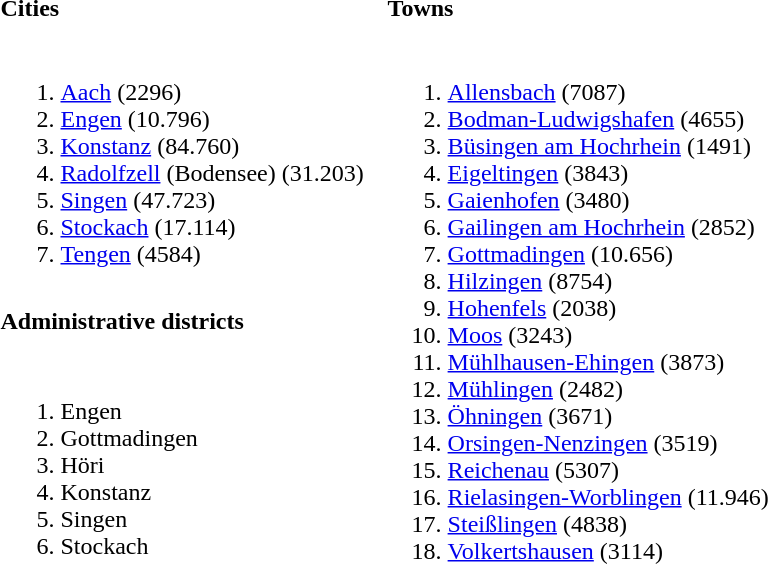<table>
<tr>
<th width=50% align=left>Cities</th>
<th width=50% align=left>Towns</th>
</tr>
<tr valign=top>
<td><br><ol><li><a href='#'>Aach</a> (2296)</li><li><a href='#'>Engen</a> (10.796)</li><li><a href='#'>Konstanz</a> (84.760)</li><li><a href='#'>Radolfzell</a> (Bodensee) (31.203)</li><li><a href='#'>Singen</a> (47.723)</li><li><a href='#'>Stockach</a> (17.114)</li><li><a href='#'>Tengen</a> (4584)</li></ol></td>
<td rowspan=3><br><ol><li><a href='#'>Allensbach</a> (7087)</li><li><a href='#'>Bodman-Ludwigshafen</a> (4655)</li><li><a href='#'>Büsingen am Hochrhein</a> (1491)</li><li><a href='#'>Eigeltingen</a> (3843)</li><li><a href='#'>Gaienhofen</a> (3480)</li><li><a href='#'>Gailingen am Hochrhein</a> (2852)</li><li><a href='#'>Gottmadingen</a> (10.656)</li><li><a href='#'>Hilzingen</a> (8754)</li><li><a href='#'>Hohenfels</a> (2038)</li><li><a href='#'>Moos</a> (3243)</li><li><a href='#'>Mühlhausen-Ehingen</a> (3873)</li><li><a href='#'>Mühlingen</a> (2482)</li><li><a href='#'>Öhningen</a> (3671)</li><li><a href='#'>Orsingen-Nenzingen</a> (3519)</li><li><a href='#'>Reichenau</a> (5307)</li><li><a href='#'>Rielasingen-Worblingen</a> (11.946)</li><li><a href='#'>Steißlingen</a> (4838)</li><li><a href='#'>Volkertshausen</a> (3114)</li></ol></td>
</tr>
<tr>
<th align=left>Administrative districts</th>
</tr>
<tr>
<td><br><ol><li>Engen</li><li>Gottmadingen</li><li>Höri</li><li>Konstanz</li><li>Singen</li><li>Stockach</li></ol></td>
</tr>
</table>
